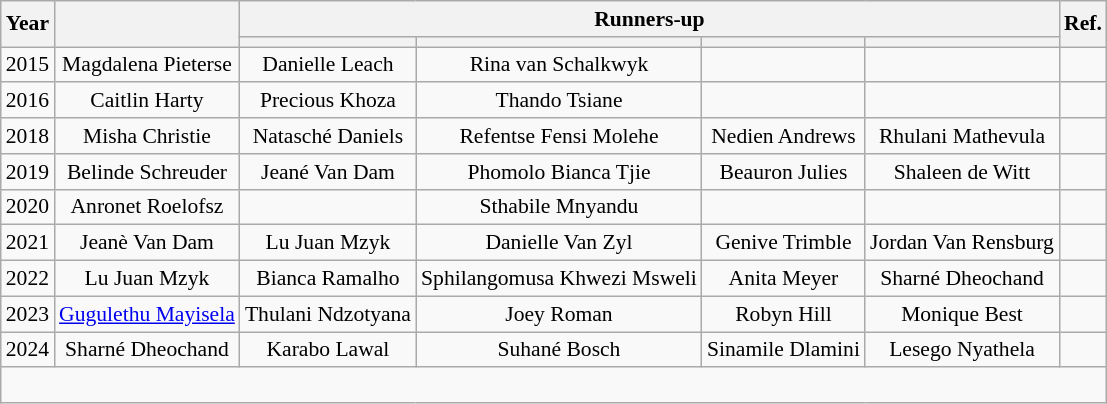<table class="wikitable" style="font-size:90%; text-align:center">
<tr>
<th rowspan="2">Year</th>
<th rowspan="2"></th>
<th colspan="4">Runners-up</th>
<th rowspan="2">Ref.</th>
</tr>
<tr>
<th></th>
<th></th>
<th></th>
<th></th>
</tr>
<tr>
<td>2015</td>
<td>Magdalena Pieterse</td>
<td>Danielle Leach</td>
<td>Rina van Schalkwyk</td>
<td></td>
<td></td>
<td></td>
</tr>
<tr>
<td>2016</td>
<td>Caitlin Harty</td>
<td>Precious Khoza</td>
<td>Thando Tsiane</td>
<td></td>
<td></td>
<td></td>
</tr>
<tr>
<td>2018</td>
<td>Misha Christie</td>
<td>Natasché Daniels</td>
<td>Refentse Fensi Molehe</td>
<td>Nedien Andrews</td>
<td>Rhulani Mathevula</td>
<td></td>
</tr>
<tr>
<td>2019</td>
<td>Belinde Schreuder</td>
<td>Jeané Van Dam</td>
<td>Phomolo Bianca Tjie</td>
<td>Beauron Julies</td>
<td>Shaleen de Witt</td>
<td></td>
</tr>
<tr>
<td>2020</td>
<td>Anronet Roelofsz</td>
<td></td>
<td>Sthabile Mnyandu</td>
<td></td>
<td></td>
<td></td>
</tr>
<tr>
<td>2021</td>
<td>Jeanè Van Dam</td>
<td>Lu Juan Mzyk</td>
<td>Danielle Van Zyl</td>
<td>Genive Trimble</td>
<td>Jordan Van Rensburg</td>
<td></td>
</tr>
<tr>
<td>2022</td>
<td>Lu Juan Mzyk</td>
<td>Bianca Ramalho</td>
<td>Sphilangomusa Khwezi Msweli</td>
<td>Anita Meyer</td>
<td>Sharné Dheochand</td>
<td></td>
</tr>
<tr>
<td>2023</td>
<td><a href='#'>Gugulethu Mayisela</a></td>
<td>Thulani Ndzotyana</td>
<td>Joey Roman</td>
<td>Robyn Hill</td>
<td>Monique Best</td>
<td></td>
</tr>
<tr>
<td>2024</td>
<td>Sharné Dheochand</td>
<td>Karabo Lawal</td>
<td>Suhané Bosch</td>
<td>Sinamile Dlamini</td>
<td>Lesego Nyathela</td>
<td></td>
</tr>
<tr>
<td colspan="7" align=left><br></td>
</tr>
</table>
